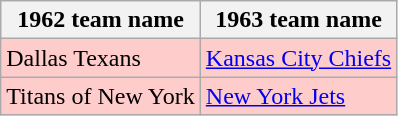<table class="wikitable">
<tr>
<th>1962 team name</th>
<th>1963 team name</th>
</tr>
<tr>
<td style="background-color: #FFCCCC">Dallas Texans</td>
<td style="background-color: #FFCCCC"><a href='#'>Kansas City Chiefs</a></td>
</tr>
<tr>
<td style="background-color: #FFCCCC">Titans of New York</td>
<td style="background-color: #FFCCCC"><a href='#'>New York Jets</a></td>
</tr>
</table>
